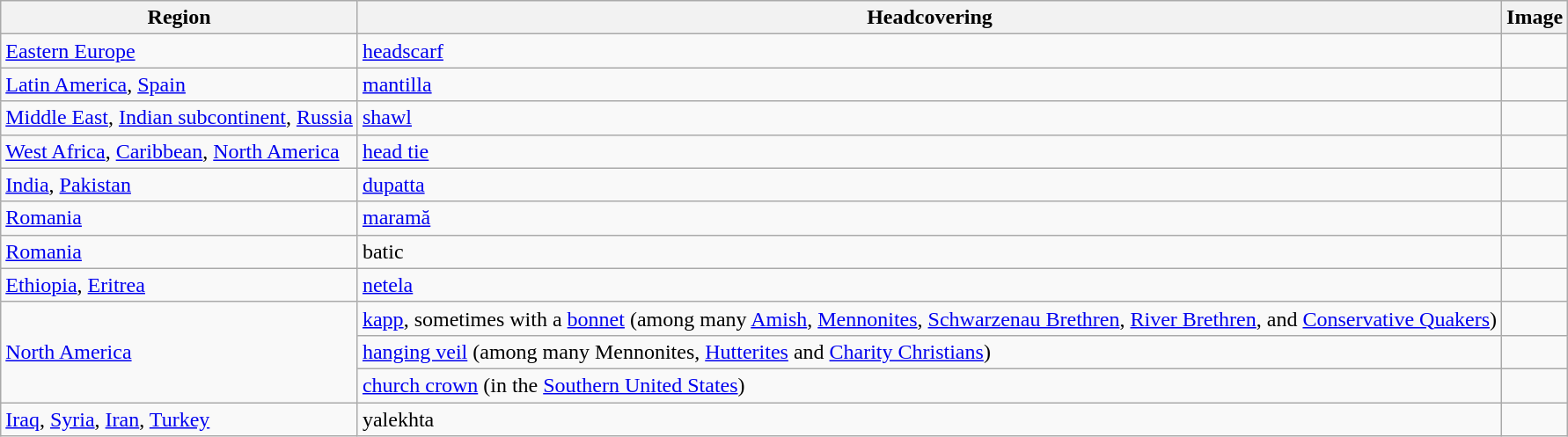<table class="wikitable">
<tr>
<th>Region</th>
<th>Headcovering</th>
<th>Image</th>
</tr>
<tr>
<td><a href='#'>Eastern Europe</a></td>
<td><a href='#'>headscarf</a></td>
<td></td>
</tr>
<tr>
<td><a href='#'>Latin America</a>, <a href='#'>Spain</a></td>
<td><a href='#'>mantilla</a></td>
<td></td>
</tr>
<tr>
<td><a href='#'>Middle East</a>, <a href='#'>Indian subcontinent</a>, <a href='#'>Russia</a></td>
<td><a href='#'>shawl</a></td>
<td></td>
</tr>
<tr>
<td><a href='#'>West Africa</a>, <a href='#'>Caribbean</a>, <a href='#'>North America</a></td>
<td><a href='#'>head tie</a></td>
<td></td>
</tr>
<tr>
<td><a href='#'>India</a>, <a href='#'>Pakistan</a></td>
<td><a href='#'>dupatta</a></td>
<td></td>
</tr>
<tr>
<td><a href='#'>Romania</a></td>
<td><a href='#'>maramă</a></td>
<td></td>
</tr>
<tr>
<td><a href='#'>Romania</a></td>
<td>batic </td>
<td></td>
</tr>
<tr>
<td><a href='#'>Ethiopia</a>, <a href='#'>Eritrea</a></td>
<td><a href='#'>netela</a></td>
<td></td>
</tr>
<tr>
<td rowspan="3"><a href='#'>North America</a></td>
<td><a href='#'>kapp</a>, sometimes with a <a href='#'>bonnet</a> (among many <a href='#'>Amish</a>, <a href='#'>Mennonites</a>, <a href='#'>Schwarzenau Brethren</a>, <a href='#'>River Brethren</a>, and <a href='#'>Conservative Quakers</a>)</td>
<td></td>
</tr>
<tr>
<td><a href='#'>hanging veil</a> (among many Mennonites, <a href='#'>Hutterites</a> and <a href='#'>Charity Christians</a>)</td>
<td></td>
</tr>
<tr>
<td><a href='#'>church crown</a> (in the <a href='#'>Southern United States</a>)</td>
<td></td>
</tr>
<tr>
<td><a href='#'>Iraq</a>, <a href='#'>Syria</a>, <a href='#'>Iran</a>, <a href='#'>Turkey</a></td>
<td>yalekhta</td>
<td></td>
</tr>
</table>
